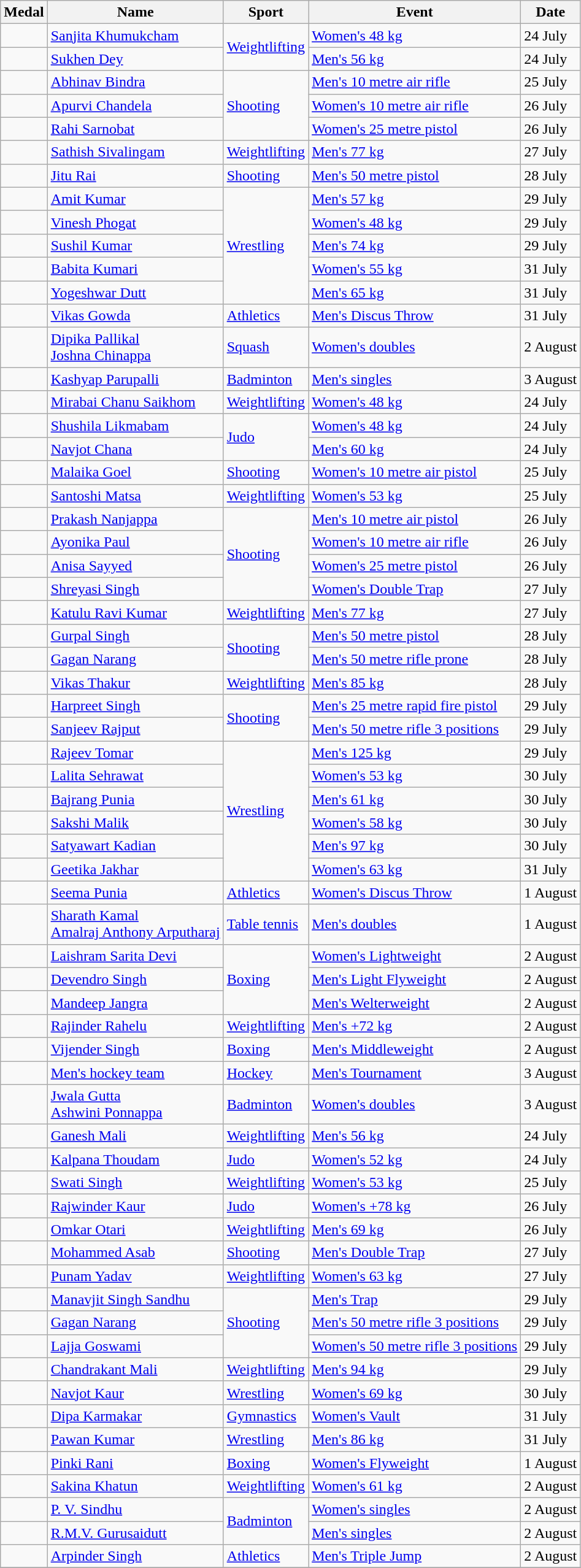<table class="wikitable sortable">
<tr>
<th>Medal</th>
<th>Name</th>
<th>Sport</th>
<th>Event</th>
<th>Date</th>
</tr>
<tr>
<td></td>
<td><a href='#'>Sanjita Khumukcham</a></td>
<td rowspan=2><a href='#'>Weightlifting</a></td>
<td><a href='#'>Women's 48 kg</a></td>
<td>24 July</td>
</tr>
<tr>
<td></td>
<td><a href='#'>Sukhen Dey</a></td>
<td><a href='#'>Men's 56 kg</a></td>
<td>24 July</td>
</tr>
<tr>
<td></td>
<td><a href='#'>Abhinav Bindra</a></td>
<td rowspan=3><a href='#'>Shooting</a></td>
<td><a href='#'>Men's 10 metre air rifle</a></td>
<td>25 July</td>
</tr>
<tr>
<td></td>
<td><a href='#'>Apurvi Chandela</a></td>
<td><a href='#'>Women's 10 metre air rifle</a></td>
<td>26 July</td>
</tr>
<tr>
<td></td>
<td><a href='#'>Rahi Sarnobat</a></td>
<td><a href='#'>Women's 25 metre pistol</a></td>
<td>26 July</td>
</tr>
<tr>
<td></td>
<td><a href='#'>Sathish Sivalingam</a></td>
<td><a href='#'>Weightlifting</a></td>
<td><a href='#'>Men's 77 kg</a></td>
<td>27 July</td>
</tr>
<tr>
<td></td>
<td><a href='#'>Jitu Rai</a></td>
<td><a href='#'>Shooting</a></td>
<td><a href='#'>Men's 50 metre pistol</a></td>
<td>28 July</td>
</tr>
<tr>
<td></td>
<td><a href='#'>Amit Kumar</a></td>
<td rowspan=5><a href='#'>Wrestling</a></td>
<td><a href='#'>Men's 57 kg</a></td>
<td>29 July</td>
</tr>
<tr>
<td></td>
<td><a href='#'>Vinesh Phogat</a></td>
<td><a href='#'>Women's 48 kg</a></td>
<td>29 July</td>
</tr>
<tr>
<td></td>
<td><a href='#'>Sushil Kumar</a></td>
<td><a href='#'>Men's 74 kg</a></td>
<td>29 July</td>
</tr>
<tr>
<td></td>
<td><a href='#'>Babita Kumari</a></td>
<td><a href='#'>Women's 55 kg</a></td>
<td>31 July</td>
</tr>
<tr>
<td></td>
<td><a href='#'>Yogeshwar Dutt</a></td>
<td><a href='#'>Men's 65 kg</a></td>
<td>31 July</td>
</tr>
<tr>
<td></td>
<td><a href='#'>Vikas Gowda</a></td>
<td><a href='#'>Athletics</a></td>
<td><a href='#'>Men's Discus Throw</a></td>
<td>31 July</td>
</tr>
<tr>
<td></td>
<td><a href='#'>Dipika Pallikal</a><br><a href='#'>Joshna Chinappa</a></td>
<td><a href='#'>Squash</a></td>
<td><a href='#'>Women's doubles</a></td>
<td>2 August</td>
</tr>
<tr>
<td></td>
<td><a href='#'>Kashyap Parupalli</a></td>
<td><a href='#'>Badminton</a></td>
<td><a href='#'>Men's singles</a></td>
<td>3 August</td>
</tr>
<tr>
<td></td>
<td><a href='#'>Mirabai Chanu Saikhom</a></td>
<td><a href='#'>Weightlifting</a></td>
<td><a href='#'>Women's 48 kg</a></td>
<td>24 July</td>
</tr>
<tr>
<td></td>
<td><a href='#'>Shushila Likmabam</a></td>
<td rowspan=2><a href='#'>Judo</a></td>
<td><a href='#'>Women's 48 kg</a></td>
<td>24 July</td>
</tr>
<tr>
<td></td>
<td><a href='#'>Navjot Chana</a></td>
<td><a href='#'>Men's 60 kg</a></td>
<td>24 July</td>
</tr>
<tr>
<td></td>
<td><a href='#'>Malaika Goel</a></td>
<td><a href='#'>Shooting</a></td>
<td><a href='#'>Women's 10 metre air pistol</a></td>
<td>25 July</td>
</tr>
<tr>
<td></td>
<td><a href='#'>Santoshi Matsa</a></td>
<td><a href='#'>Weightlifting</a></td>
<td><a href='#'>Women's 53 kg</a></td>
<td>25 July</td>
</tr>
<tr>
<td></td>
<td><a href='#'>Prakash Nanjappa</a></td>
<td rowspan=4><a href='#'>Shooting</a></td>
<td><a href='#'>Men's 10 metre air pistol</a></td>
<td>26 July</td>
</tr>
<tr>
<td></td>
<td><a href='#'>Ayonika Paul</a></td>
<td><a href='#'>Women's 10 metre air rifle</a></td>
<td>26 July</td>
</tr>
<tr>
<td></td>
<td><a href='#'>Anisa Sayyed</a></td>
<td><a href='#'>Women's 25 metre pistol</a></td>
<td>26 July</td>
</tr>
<tr>
<td></td>
<td><a href='#'>Shreyasi Singh</a></td>
<td><a href='#'>Women's Double Trap</a></td>
<td>27 July</td>
</tr>
<tr>
<td></td>
<td><a href='#'>Katulu Ravi Kumar</a></td>
<td><a href='#'>Weightlifting</a></td>
<td><a href='#'>Men's 77 kg</a></td>
<td>27 July</td>
</tr>
<tr>
<td></td>
<td><a href='#'>Gurpal Singh</a></td>
<td rowspan=2><a href='#'>Shooting</a></td>
<td><a href='#'>Men's 50 metre pistol</a></td>
<td>28 July</td>
</tr>
<tr>
<td></td>
<td><a href='#'>Gagan Narang</a></td>
<td><a href='#'>Men's 50 metre rifle prone</a></td>
<td>28 July</td>
</tr>
<tr>
<td></td>
<td><a href='#'>Vikas Thakur</a></td>
<td><a href='#'>Weightlifting</a></td>
<td><a href='#'>Men's 85 kg</a></td>
<td>28 July</td>
</tr>
<tr>
<td></td>
<td><a href='#'>Harpreet Singh</a></td>
<td rowspan=2><a href='#'>Shooting</a></td>
<td><a href='#'>Men's 25 metre rapid fire pistol</a></td>
<td>29 July</td>
</tr>
<tr>
<td></td>
<td><a href='#'>Sanjeev Rajput</a></td>
<td><a href='#'>Men's 50 metre rifle 3 positions</a></td>
<td>29 July</td>
</tr>
<tr>
<td></td>
<td><a href='#'>Rajeev Tomar</a></td>
<td rowspan=6><a href='#'>Wrestling</a></td>
<td><a href='#'>Men's 125 kg</a></td>
<td>29 July</td>
</tr>
<tr>
<td></td>
<td><a href='#'>Lalita Sehrawat</a></td>
<td><a href='#'>Women's 53 kg</a></td>
<td>30 July</td>
</tr>
<tr>
<td></td>
<td><a href='#'>Bajrang Punia</a></td>
<td><a href='#'>Men's 61 kg</a></td>
<td>30 July</td>
</tr>
<tr>
<td></td>
<td><a href='#'>Sakshi Malik</a></td>
<td><a href='#'>Women's 58 kg</a></td>
<td>30 July</td>
</tr>
<tr>
<td></td>
<td><a href='#'>Satyawart Kadian</a></td>
<td><a href='#'>Men's 97 kg</a></td>
<td>30 July</td>
</tr>
<tr>
<td></td>
<td><a href='#'>Geetika Jakhar</a></td>
<td><a href='#'>Women's 63 kg</a></td>
<td>31 July</td>
</tr>
<tr>
<td></td>
<td><a href='#'>Seema Punia</a></td>
<td><a href='#'>Athletics</a></td>
<td><a href='#'>Women's Discus Throw</a></td>
<td>1 August</td>
</tr>
<tr>
<td></td>
<td><a href='#'>Sharath Kamal</a><br><a href='#'>Amalraj Anthony Arputharaj</a></td>
<td><a href='#'>Table tennis</a></td>
<td><a href='#'>Men's doubles</a></td>
<td>1 August</td>
</tr>
<tr>
<td></td>
<td><a href='#'>Laishram Sarita Devi</a></td>
<td rowspan=3><a href='#'>Boxing</a></td>
<td><a href='#'>Women's Lightweight</a></td>
<td>2 August</td>
</tr>
<tr>
<td></td>
<td><a href='#'>Devendro Singh</a></td>
<td><a href='#'>Men's Light Flyweight</a></td>
<td>2 August</td>
</tr>
<tr>
<td></td>
<td><a href='#'>Mandeep Jangra</a></td>
<td><a href='#'>Men's Welterweight</a></td>
<td>2 August</td>
</tr>
<tr>
<td></td>
<td><a href='#'>Rajinder Rahelu</a></td>
<td><a href='#'>Weightlifting</a></td>
<td><a href='#'>Men's +72 kg</a></td>
<td>2 August</td>
</tr>
<tr>
<td></td>
<td><a href='#'>Vijender Singh</a></td>
<td><a href='#'>Boxing</a></td>
<td><a href='#'>Men's Middleweight</a></td>
<td>2 August</td>
</tr>
<tr>
<td></td>
<td><a href='#'>Men's hockey team</a></td>
<td><a href='#'>Hockey</a></td>
<td><a href='#'>Men's Tournament</a></td>
<td>3 August</td>
</tr>
<tr>
<td></td>
<td><a href='#'>Jwala Gutta</a><br><a href='#'>Ashwini Ponnappa</a></td>
<td><a href='#'>Badminton</a></td>
<td><a href='#'>Women's doubles</a></td>
<td>3 August</td>
</tr>
<tr>
<td></td>
<td><a href='#'>Ganesh Mali</a></td>
<td><a href='#'>Weightlifting</a></td>
<td><a href='#'>Men's 56 kg</a></td>
<td>24 July</td>
</tr>
<tr>
<td></td>
<td><a href='#'>Kalpana Thoudam</a></td>
<td><a href='#'>Judo</a></td>
<td><a href='#'>Women's 52 kg</a></td>
<td>24 July</td>
</tr>
<tr>
<td></td>
<td><a href='#'>Swati Singh</a></td>
<td><a href='#'>Weightlifting</a></td>
<td><a href='#'>Women's 53 kg</a></td>
<td>25 July</td>
</tr>
<tr>
<td></td>
<td><a href='#'>Rajwinder Kaur</a></td>
<td><a href='#'>Judo</a></td>
<td><a href='#'>Women's +78 kg</a></td>
<td>26 July</td>
</tr>
<tr>
<td></td>
<td><a href='#'>Omkar Otari</a></td>
<td><a href='#'>Weightlifting</a></td>
<td><a href='#'>Men's 69 kg</a></td>
<td>26 July</td>
</tr>
<tr>
<td></td>
<td><a href='#'>Mohammed Asab</a></td>
<td><a href='#'>Shooting</a></td>
<td><a href='#'>Men's Double Trap</a></td>
<td>27 July</td>
</tr>
<tr>
<td></td>
<td><a href='#'>Punam Yadav</a></td>
<td><a href='#'>Weightlifting</a></td>
<td><a href='#'>Women's 63 kg</a></td>
<td>27 July</td>
</tr>
<tr>
<td></td>
<td><a href='#'>Manavjit Singh Sandhu</a></td>
<td rowspan=3><a href='#'>Shooting</a></td>
<td><a href='#'>Men's Trap</a></td>
<td>29 July</td>
</tr>
<tr>
<td></td>
<td><a href='#'>Gagan Narang</a></td>
<td><a href='#'>Men's 50 metre rifle 3 positions</a></td>
<td>29 July</td>
</tr>
<tr>
<td></td>
<td><a href='#'>Lajja Goswami</a></td>
<td><a href='#'>Women's 50 metre rifle 3 positions</a></td>
<td>29 July</td>
</tr>
<tr>
<td></td>
<td><a href='#'>Chandrakant Mali</a></td>
<td><a href='#'>Weightlifting</a></td>
<td><a href='#'>Men's 94 kg</a></td>
<td>29 July</td>
</tr>
<tr>
<td></td>
<td><a href='#'>Navjot Kaur</a></td>
<td><a href='#'>Wrestling</a></td>
<td><a href='#'>Women's 69 kg</a></td>
<td>30 July</td>
</tr>
<tr>
<td></td>
<td><a href='#'>Dipa Karmakar</a></td>
<td><a href='#'>Gymnastics</a></td>
<td><a href='#'>Women's Vault</a></td>
<td>31 July</td>
</tr>
<tr>
<td></td>
<td><a href='#'>Pawan Kumar</a></td>
<td><a href='#'>Wrestling</a></td>
<td><a href='#'>Men's 86 kg</a></td>
<td>31 July</td>
</tr>
<tr>
<td></td>
<td><a href='#'>Pinki Rani</a></td>
<td><a href='#'>Boxing</a></td>
<td><a href='#'>Women's Flyweight</a></td>
<td>1 August</td>
</tr>
<tr>
<td></td>
<td><a href='#'>Sakina Khatun</a></td>
<td><a href='#'>Weightlifting</a></td>
<td><a href='#'>Women's 61 kg</a></td>
<td>2 August</td>
</tr>
<tr>
<td></td>
<td><a href='#'>P. V. Sindhu</a></td>
<td rowspan=2><a href='#'>Badminton</a></td>
<td><a href='#'>Women's singles</a></td>
<td>2 August</td>
</tr>
<tr>
<td></td>
<td><a href='#'>R.M.V. Gurusaidutt</a></td>
<td><a href='#'>Men's singles</a></td>
<td>2 August</td>
</tr>
<tr>
<td></td>
<td><a href='#'>Arpinder Singh</a></td>
<td><a href='#'>Athletics</a></td>
<td><a href='#'>Men's Triple Jump</a></td>
<td>2 August</td>
</tr>
<tr>
</tr>
</table>
